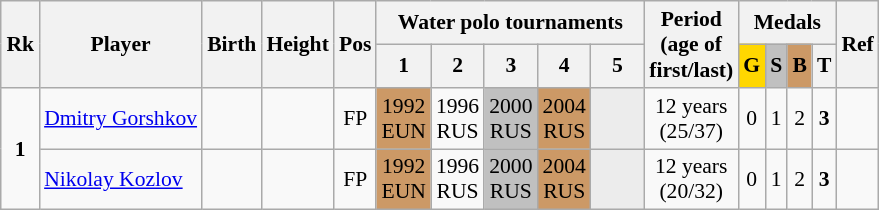<table class="wikitable sortable" style="text-align: center; font-size: 90%; margin-left: 1em;">
<tr>
<th rowspan="2">Rk</th>
<th rowspan="2">Player</th>
<th rowspan="2">Birth</th>
<th rowspan="2">Height</th>
<th rowspan="2">Pos</th>
<th colspan="5">Water polo tournaments</th>
<th rowspan="2">Period<br>(age of<br>first/last)</th>
<th colspan="4">Medals</th>
<th rowspan="2" class="unsortable">Ref</th>
</tr>
<tr>
<th>1</th>
<th style="width: 2em;" class="unsortable">2</th>
<th style="width: 2em;" class="unsortable">3</th>
<th style="width: 2em;" class="unsortable">4</th>
<th style="width: 2em;" class="unsortable">5</th>
<th style="background-color: gold;">G</th>
<th style="background-color: silver;">S</th>
<th style="background-color: #cc9966;">B</th>
<th>T</th>
</tr>
<tr>
<td rowspan="2"><strong>1</strong></td>
<td style="text-align: left;" data-sort-value="Gorshkov, Dmitry"><a href='#'>Dmitry Gorshkov</a></td>
<td></td>
<td></td>
<td>FP</td>
<td style="background-color: #cc9966;">1992<br>EUN</td>
<td>1996<br>RUS</td>
<td style="background-color: silver;">2000<br>RUS</td>
<td style="background-color: #cc9966;">2004<br>RUS</td>
<td style="background-color: #ececec;"></td>
<td>12 years<br>(25/37)</td>
<td>0</td>
<td>1</td>
<td>2</td>
<td><strong>3</strong></td>
<td></td>
</tr>
<tr>
<td style="text-align: left;" data-sort-value="Kozlov, Nikolay"><a href='#'>Nikolay Kozlov</a></td>
<td></td>
<td></td>
<td>FP</td>
<td style="background-color: #cc9966;">1992<br>EUN</td>
<td>1996<br>RUS</td>
<td style="background-color: silver;">2000<br>RUS</td>
<td style="background-color: #cc9966;">2004<br>RUS</td>
<td style="background-color: #ececec;"></td>
<td>12 years<br>(20/32)</td>
<td>0</td>
<td>1</td>
<td>2</td>
<td><strong>3</strong></td>
<td></td>
</tr>
</table>
